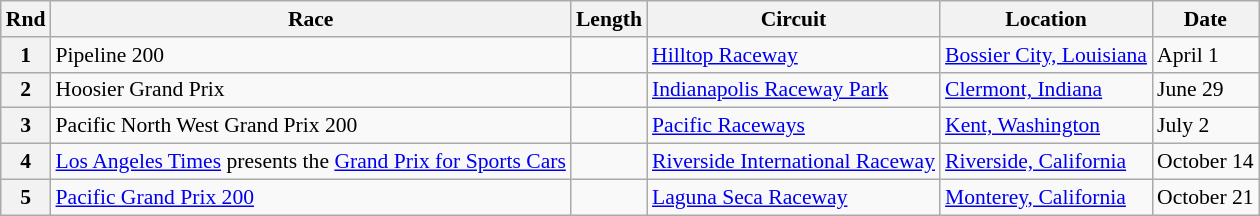<table class="wikitable" style="font-size: 90%;">
<tr>
<th>Rnd</th>
<th>Race</th>
<th>Length</th>
<th>Circuit</th>
<th>Location</th>
<th>Date</th>
</tr>
<tr>
<th>1</th>
<td>Pipeline 200</td>
<td align="center"></td>
<td><a href='#'>Hilltop Raceway</a></td>
<td><a href='#'>Bossier City, Louisiana</a></td>
<td>April 1</td>
</tr>
<tr>
<th>2</th>
<td>Hoosier Grand Prix</td>
<td align="center"></td>
<td><a href='#'>Indianapolis Raceway Park</a></td>
<td><a href='#'>Clermont, Indiana</a></td>
<td>June 29</td>
</tr>
<tr>
<th>3</th>
<td>Pacific North West Grand Prix 200</td>
<td align="center"></td>
<td><a href='#'>Pacific Raceways</a></td>
<td><a href='#'>Kent, Washington</a></td>
<td>July 2</td>
</tr>
<tr>
<th>4</th>
<td><a href='#'>Los Angeles Times</a> presents the <a href='#'>Grand Prix for Sports Cars</a></td>
<td align="center"></td>
<td><a href='#'>Riverside International Raceway</a></td>
<td><a href='#'>Riverside, California</a></td>
<td>October 14</td>
</tr>
<tr>
<th>5</th>
<td><a href='#'>Pacific Grand Prix 200</a></td>
<td align="center"></td>
<td><a href='#'>Laguna Seca Raceway</a></td>
<td><a href='#'>Monterey, California</a></td>
<td>October 21</td>
</tr>
</table>
